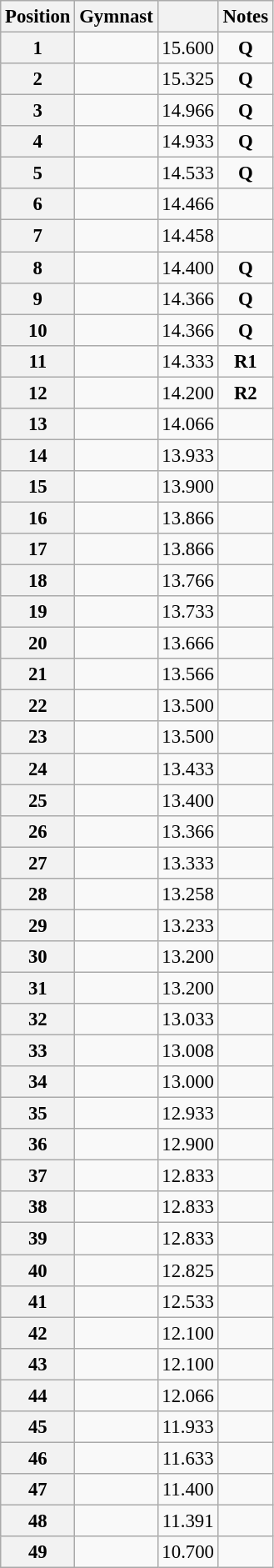<table class="wikitable sortable" style="text-align:center; font-size:95%">
<tr>
<th scope=col>Position</th>
<th scope=col>Gymnast</th>
<th scope=col></th>
<th scope=col>Notes</th>
</tr>
<tr>
<th scope=row>1</th>
<td align=left></td>
<td>15.600</td>
<td><strong>Q</strong></td>
</tr>
<tr>
<th scope=row>2</th>
<td align=left></td>
<td>15.325</td>
<td><strong>Q</strong></td>
</tr>
<tr>
<th scope=row>3</th>
<td align=left></td>
<td>14.966</td>
<td><strong>Q</strong></td>
</tr>
<tr>
<th scope=row>4</th>
<td align=left></td>
<td>14.933</td>
<td><strong>Q</strong></td>
</tr>
<tr>
<th scope=row>5</th>
<td align=left></td>
<td>14.533</td>
<td><strong>Q</strong></td>
</tr>
<tr>
<th scope=row>6</th>
<td align=left></td>
<td>14.466</td>
<td></td>
</tr>
<tr>
<th scope=row>7</th>
<td align=left></td>
<td>14.458</td>
<td></td>
</tr>
<tr>
<th scope=row>8</th>
<td align=left></td>
<td>14.400</td>
<td><strong>Q</strong></td>
</tr>
<tr>
<th scope=row>9</th>
<td align=left></td>
<td>14.366</td>
<td><strong>Q</strong></td>
</tr>
<tr>
<th scope=row>10</th>
<td align=left></td>
<td>14.366</td>
<td><strong>Q</strong></td>
</tr>
<tr>
<th scope=row>11</th>
<td align=left></td>
<td>14.333</td>
<td><strong>R1</strong></td>
</tr>
<tr>
<th scope=row>12</th>
<td align=left></td>
<td>14.200</td>
<td><strong>R2</strong></td>
</tr>
<tr>
<th scope=row>13</th>
<td align=left></td>
<td>14.066</td>
<td></td>
</tr>
<tr>
<th scope=row>14</th>
<td align=left></td>
<td>13.933</td>
<td></td>
</tr>
<tr>
<th scope=row>15</th>
<td align=left></td>
<td>13.900</td>
<td></td>
</tr>
<tr>
<th scope=row>16</th>
<td align=left></td>
<td>13.866</td>
<td></td>
</tr>
<tr>
<th scope=row>17</th>
<td align=left></td>
<td>13.866</td>
<td></td>
</tr>
<tr>
<th scope=row>18</th>
<td align=left></td>
<td>13.766</td>
<td></td>
</tr>
<tr>
<th scope=row>19</th>
<td align=left></td>
<td>13.733</td>
<td></td>
</tr>
<tr>
<th scope=row>20</th>
<td align=left></td>
<td>13.666</td>
<td></td>
</tr>
<tr>
<th scope=row>21</th>
<td align=left></td>
<td>13.566</td>
<td></td>
</tr>
<tr>
<th scope=row>22</th>
<td align=left></td>
<td>13.500</td>
<td></td>
</tr>
<tr>
<th scope=row>23</th>
<td align=left></td>
<td>13.500</td>
<td></td>
</tr>
<tr>
<th scope=row>24</th>
<td align=left></td>
<td>13.433</td>
<td></td>
</tr>
<tr>
<th scope=row>25</th>
<td align=left></td>
<td>13.400</td>
<td></td>
</tr>
<tr>
<th scope=row>26</th>
<td align=left></td>
<td>13.366</td>
<td></td>
</tr>
<tr>
<th scope=row>27</th>
<td align=left></td>
<td>13.333</td>
<td></td>
</tr>
<tr>
<th scope=row>28</th>
<td align=left></td>
<td>13.258</td>
<td></td>
</tr>
<tr>
<th scope=row>29</th>
<td align=left></td>
<td>13.233</td>
<td></td>
</tr>
<tr>
<th scope=row>30</th>
<td align=left></td>
<td>13.200</td>
<td></td>
</tr>
<tr>
<th scope=row>31</th>
<td align=left></td>
<td>13.200</td>
<td></td>
</tr>
<tr>
<th scope=row>32</th>
<td align=left></td>
<td>13.033</td>
<td></td>
</tr>
<tr>
<th scope=row>33</th>
<td align=left></td>
<td>13.008</td>
<td></td>
</tr>
<tr>
<th scope=row>34</th>
<td align=left></td>
<td>13.000</td>
<td></td>
</tr>
<tr>
<th scope=row>35</th>
<td align=left></td>
<td>12.933</td>
<td></td>
</tr>
<tr>
<th scope=row>36</th>
<td align=left></td>
<td>12.900</td>
<td></td>
</tr>
<tr>
<th scope=row>37</th>
<td align=left></td>
<td>12.833</td>
<td></td>
</tr>
<tr>
<th scope=row>38</th>
<td align=left></td>
<td>12.833</td>
<td></td>
</tr>
<tr>
<th scope=row>39</th>
<td align=left></td>
<td>12.833</td>
<td></td>
</tr>
<tr>
<th scope=row>40</th>
<td align=left></td>
<td>12.825</td>
<td></td>
</tr>
<tr>
<th scope=row>41</th>
<td align=left></td>
<td>12.533</td>
<td></td>
</tr>
<tr>
<th scope=row>42</th>
<td align=left></td>
<td>12.100</td>
<td></td>
</tr>
<tr>
<th scope=row>43</th>
<td align=left></td>
<td>12.100</td>
<td></td>
</tr>
<tr>
<th scope=row>44</th>
<td align=left></td>
<td>12.066</td>
<td></td>
</tr>
<tr>
<th scope=row>45</th>
<td align=left></td>
<td>11.933</td>
<td></td>
</tr>
<tr>
<th scope=row>46</th>
<td align=left></td>
<td>11.633</td>
<td></td>
</tr>
<tr>
<th scope=row>47</th>
<td align=left></td>
<td>11.400</td>
<td></td>
</tr>
<tr>
<th scope=row>48</th>
<td align=left></td>
<td>11.391</td>
<td></td>
</tr>
<tr>
<th scope=row>49</th>
<td align=left></td>
<td>10.700</td>
<td></td>
</tr>
</table>
